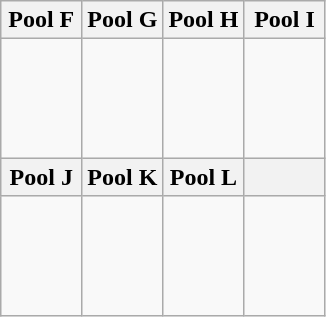<table class="wikitable">
<tr>
<th width=25%>Pool F</th>
<th width=25%>Pool G</th>
<th width=25%>Pool H</th>
<th width=25%>Pool I</th>
</tr>
<tr>
<td><br><br>
<br>
<br>
</td>
<td><br><br>
<br>
<br>
</td>
<td><br><br>
<br>
<br>
</td>
<td><br><br>
<br>
<br>
</td>
</tr>
<tr>
<th>Pool J</th>
<th>Pool K</th>
<th>Pool L</th>
<th></th>
</tr>
<tr>
<td><br><br>
<br>
<br>
</td>
<td><br><br>
<br>
<br>
</td>
<td><br><br>
<br>
<br>
</td>
<td></td>
</tr>
</table>
